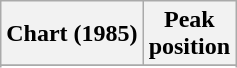<table class="wikitable">
<tr>
<th>Chart (1985)</th>
<th>Peak<br>position</th>
</tr>
<tr>
</tr>
<tr>
</tr>
<tr>
</tr>
</table>
